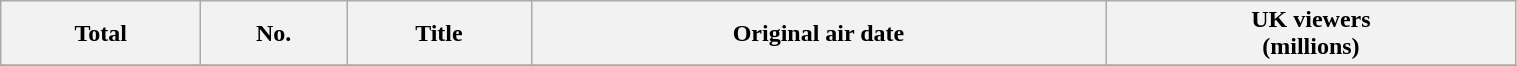<table class="wikitable plainrowheaders" style="width:80%;">
<tr>
<th scope="col" style="background:FF5F5F;">Total</th>
<th scope="col" style="background:FF5F5F;">No.</th>
<th scope="col" style="background:FF5F5F;">Title</th>
<th scope="col" style="background:FF5F5F;">Original air date</th>
<th scope="col" style="background:FF5F5F;">UK viewers<br>(millions)</th>
</tr>
<tr>
</tr>
</table>
